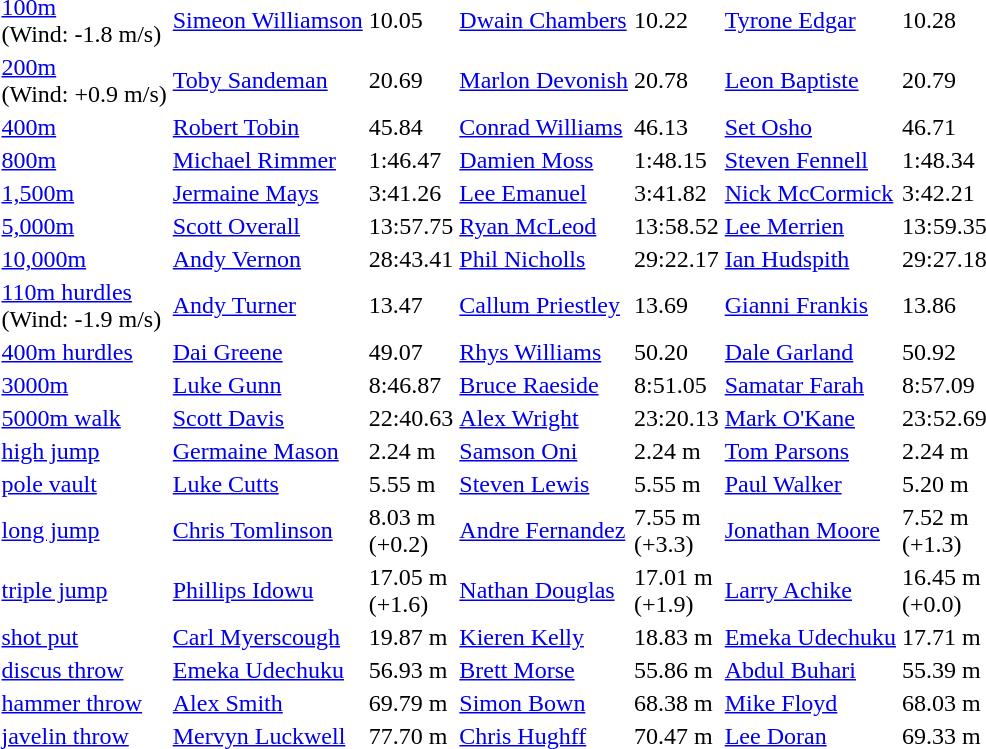<table>
<tr>
<td><a href='#'>100m</a><br>(Wind: -1.8 m/s)</td>
<td><a href='#'>Simeon Williamson</a></td>
<td>10.05</td>
<td><a href='#'>Dwain Chambers</a></td>
<td>10.22</td>
<td><a href='#'>Tyrone Edgar</a></td>
<td>10.28</td>
</tr>
<tr>
<td><a href='#'>200m</a><br>(Wind: +0.9 m/s)</td>
<td><a href='#'>Toby Sandeman</a></td>
<td>20.69</td>
<td><a href='#'>Marlon Devonish</a></td>
<td>20.78</td>
<td><a href='#'>Leon Baptiste</a></td>
<td>20.79</td>
</tr>
<tr>
<td><a href='#'>400m</a></td>
<td><a href='#'>Robert Tobin</a></td>
<td>45.84</td>
<td><a href='#'>Conrad Williams</a></td>
<td>46.13</td>
<td><a href='#'>Set Osho</a></td>
<td>46.71</td>
</tr>
<tr>
<td><a href='#'>800m</a></td>
<td><a href='#'>Michael Rimmer</a></td>
<td>1:46.47</td>
<td><a href='#'>Damien Moss</a></td>
<td>1:48.15</td>
<td><a href='#'>Steven Fennell</a></td>
<td>1:48.34</td>
</tr>
<tr>
<td><a href='#'>1,500m</a></td>
<td><a href='#'>Jermaine Mays</a></td>
<td>3:41.26</td>
<td><a href='#'>Lee Emanuel</a></td>
<td>3:41.82</td>
<td><a href='#'>Nick McCormick</a></td>
<td>3:42.21</td>
</tr>
<tr>
<td><a href='#'>5,000m</a></td>
<td><a href='#'>Scott Overall</a></td>
<td>13:57.75</td>
<td><a href='#'>Ryan McLeod</a></td>
<td>13:58.52</td>
<td><a href='#'>Lee Merrien</a></td>
<td>13:59.35</td>
</tr>
<tr>
<td><a href='#'>10,000m</a></td>
<td><a href='#'>Andy Vernon</a></td>
<td>28:43.41</td>
<td><a href='#'>Phil Nicholls</a></td>
<td>29:22.17</td>
<td><a href='#'>Ian Hudspith</a></td>
<td>29:27.18</td>
</tr>
<tr>
<td><a href='#'>110m hurdles</a><br>(Wind: -1.9 m/s)</td>
<td><a href='#'>Andy Turner</a></td>
<td>13.47</td>
<td><a href='#'>Callum Priestley</a></td>
<td>13.69</td>
<td><a href='#'>Gianni Frankis</a></td>
<td>13.86</td>
</tr>
<tr>
<td><a href='#'>400m hurdles</a></td>
<td> <a href='#'>Dai Greene</a></td>
<td>49.07</td>
<td> <a href='#'>Rhys Williams</a></td>
<td>50.20</td>
<td><a href='#'>Dale Garland</a></td>
<td>50.92</td>
</tr>
<tr>
<td><a href='#'>3000m </a></td>
<td><a href='#'>Luke Gunn</a></td>
<td>8:46.87</td>
<td> <a href='#'>Bruce Raeside</a></td>
<td>8:51.05</td>
<td><a href='#'>Samatar Farah</a></td>
<td>8:57.09</td>
</tr>
<tr>
<td><a href='#'>5000m walk</a></td>
<td> <a href='#'>Scott Davis</a></td>
<td>22:40.63</td>
<td><a href='#'>Alex Wright</a></td>
<td>23:20.13</td>
<td><a href='#'>Mark O'Kane</a></td>
<td>23:52.69</td>
</tr>
<tr>
<td><a href='#'>high jump</a></td>
<td><a href='#'>Germaine Mason</a></td>
<td>2.24 m</td>
<td><a href='#'>Samson Oni</a></td>
<td>2.24 m</td>
<td><a href='#'>Tom Parsons</a></td>
<td>2.24 m</td>
</tr>
<tr>
<td><a href='#'>pole vault</a></td>
<td><a href='#'>Luke Cutts</a></td>
<td>5.55 m</td>
<td><a href='#'>Steven Lewis</a></td>
<td>5.55 m</td>
<td><a href='#'>Paul Walker</a></td>
<td>5.20 m</td>
</tr>
<tr>
<td><a href='#'>long jump</a></td>
<td><a href='#'>Chris Tomlinson</a></td>
<td>8.03 m<br>(+0.2)</td>
<td><a href='#'>Andre Fernandez</a></td>
<td>7.55 m <br>(+3.3)</td>
<td><a href='#'>Jonathan Moore</a></td>
<td>7.52 m<br>(+1.3)</td>
</tr>
<tr>
<td><a href='#'>triple jump</a></td>
<td><a href='#'>Phillips Idowu</a></td>
<td>17.05 m<br>(+1.6)</td>
<td><a href='#'>Nathan Douglas</a></td>
<td>17.01 m<br>(+1.9)</td>
<td><a href='#'>Larry Achike</a></td>
<td>16.45 m<br>(+0.0)</td>
</tr>
<tr>
<td><a href='#'>shot put</a></td>
<td><a href='#'>Carl Myerscough</a></td>
<td>19.87 m</td>
<td><a href='#'>Kieren Kelly</a></td>
<td>18.83 m</td>
<td><a href='#'>Emeka Udechuku</a></td>
<td>17.71 m</td>
</tr>
<tr>
<td><a href='#'>discus throw</a></td>
<td><a href='#'>Emeka Udechuku</a></td>
<td>56.93 m</td>
<td><a href='#'>Brett Morse</a></td>
<td>55.86 m</td>
<td><a href='#'>Abdul Buhari</a></td>
<td>55.39 m</td>
</tr>
<tr>
<td><a href='#'>hammer throw</a></td>
<td><a href='#'>Alex Smith</a></td>
<td>69.79 m</td>
<td><a href='#'>Simon Bown</a></td>
<td>68.38 m</td>
<td><a href='#'>Mike Floyd</a></td>
<td>68.03 m</td>
</tr>
<tr>
<td><a href='#'>javelin throw</a></td>
<td><a href='#'>Mervyn Luckwell</a></td>
<td>77.70 m</td>
<td><a href='#'>Chris Hughff</a></td>
<td>70.47 m</td>
<td><a href='#'>Lee Doran</a></td>
<td>69.33 m</td>
</tr>
</table>
